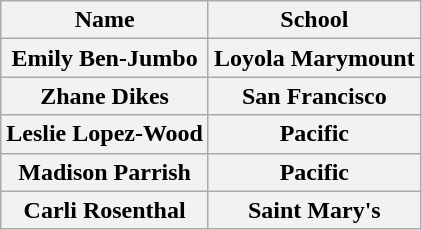<table class="wikitable">
<tr>
<th>Name</th>
<th>School</th>
</tr>
<tr>
<th>Emily Ben-Jumbo</th>
<th>Loyola Marymount</th>
</tr>
<tr>
<th>Zhane Dikes</th>
<th>San Francisco</th>
</tr>
<tr>
<th>Leslie Lopez-Wood</th>
<th>Pacific</th>
</tr>
<tr>
<th>Madison Parrish</th>
<th>Pacific</th>
</tr>
<tr>
<th>Carli Rosenthal</th>
<th>Saint Mary's</th>
</tr>
</table>
